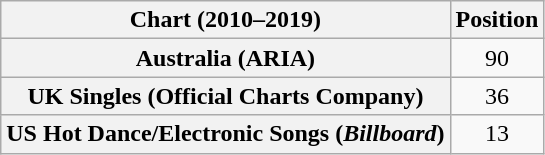<table class="wikitable sortable plainrowheaders" style="text-align:center">
<tr>
<th scope="col">Chart (2010–2019)</th>
<th scope="col">Position</th>
</tr>
<tr>
<th scope="row">Australia (ARIA)</th>
<td>90</td>
</tr>
<tr>
<th scope="row">UK Singles (Official Charts Company)</th>
<td>36</td>
</tr>
<tr>
<th scope="row">US Hot Dance/Electronic Songs (<em>Billboard</em>)</th>
<td>13</td>
</tr>
</table>
